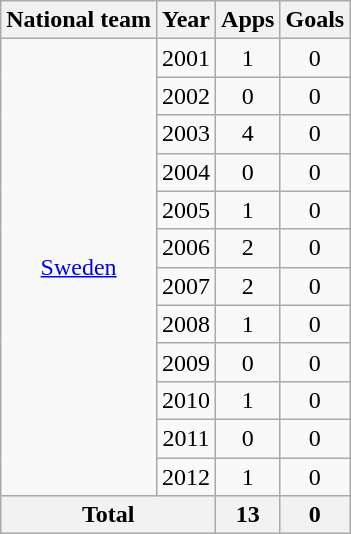<table class="wikitable" style="text-align:center">
<tr>
<th>National team</th>
<th>Year</th>
<th>Apps</th>
<th>Goals</th>
</tr>
<tr>
<td rowspan="12"><a href='#'>Sweden</a></td>
<td>2001</td>
<td>1</td>
<td>0</td>
</tr>
<tr>
<td>2002</td>
<td>0</td>
<td>0</td>
</tr>
<tr>
<td>2003</td>
<td>4</td>
<td>0</td>
</tr>
<tr>
<td>2004</td>
<td>0</td>
<td>0</td>
</tr>
<tr>
<td>2005</td>
<td>1</td>
<td>0</td>
</tr>
<tr>
<td>2006</td>
<td>2</td>
<td>0</td>
</tr>
<tr>
<td>2007</td>
<td>2</td>
<td>0</td>
</tr>
<tr>
<td>2008</td>
<td>1</td>
<td>0</td>
</tr>
<tr>
<td>2009</td>
<td>0</td>
<td>0</td>
</tr>
<tr>
<td>2010</td>
<td>1</td>
<td>0</td>
</tr>
<tr>
<td>2011</td>
<td>0</td>
<td>0</td>
</tr>
<tr>
<td>2012</td>
<td>1</td>
<td>0</td>
</tr>
<tr>
<th colspan="2">Total</th>
<th>13</th>
<th>0</th>
</tr>
</table>
